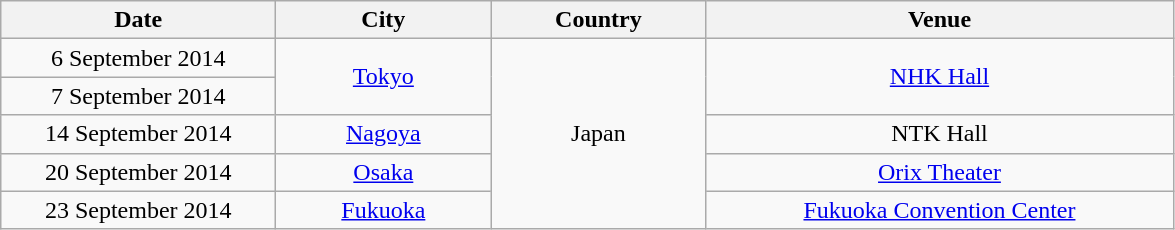<table class="wikitable" style="text-align:center;">
<tr>
<th scope="col" style="width:11em;">Date</th>
<th scope="col" style="width:8.5em;">City</th>
<th scope="col" style="width:8.5em;">Country</th>
<th scope="col" style="width:19em;">Venue</th>
</tr>
<tr>
<td>6 September 2014</td>
<td rowspan="2"><a href='#'>Tokyo</a></td>
<td rowspan="5">Japan</td>
<td rowspan="2"><a href='#'>NHK Hall</a></td>
</tr>
<tr>
<td>7 September 2014</td>
</tr>
<tr>
<td>14 September 2014</td>
<td><a href='#'>Nagoya</a></td>
<td>NTK Hall</td>
</tr>
<tr>
<td>20 September 2014</td>
<td><a href='#'>Osaka</a></td>
<td><a href='#'>Orix Theater</a></td>
</tr>
<tr>
<td>23 September 2014</td>
<td><a href='#'>Fukuoka</a></td>
<td><a href='#'>Fukuoka Convention Center</a></td>
</tr>
</table>
